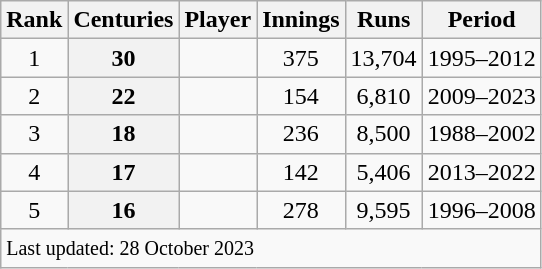<table class="wikitable plainrowheaders sortable">
<tr>
<th scope=col>Rank</th>
<th scope=col>Centuries</th>
<th scope=col>Player</th>
<th scope=col>Innings</th>
<th scope=col>Runs</th>
<th scope=col>Period</th>
</tr>
<tr>
<td align=center>1</td>
<th scope=row style=text-align:center;>30</th>
<td></td>
<td align=center>375</td>
<td align=center>13,704</td>
<td>1995–2012</td>
</tr>
<tr>
<td align=center>2</td>
<th scope=row style=text-align:center;>22</th>
<td></td>
<td align=center>154</td>
<td align=center>6,810</td>
<td>2009–2023</td>
</tr>
<tr>
<td align=center>3</td>
<th scope=row style=text-align:center;>18</th>
<td></td>
<td align=center>236</td>
<td align=center>8,500</td>
<td>1988–2002</td>
</tr>
<tr>
<td align=center>4</td>
<th scope=row style=text-align:center;>17</th>
<td></td>
<td align=center>142</td>
<td align=center>5,406</td>
<td>2013–2022</td>
</tr>
<tr>
<td align=center>5</td>
<th scope=row style=text-align:center;>16</th>
<td></td>
<td align=center>278</td>
<td align=center>9,595</td>
<td>1996–2008</td>
</tr>
<tr class=sortbottom>
<td colspan=6><small>Last updated: 28 October 2023</small></td>
</tr>
</table>
